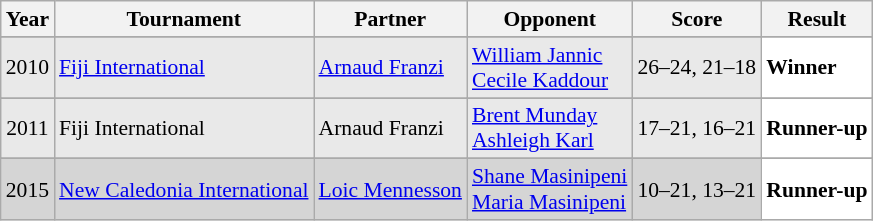<table class="sortable wikitable" style="font-size: 90%;">
<tr>
<th>Year</th>
<th>Tournament</th>
<th>Partner</th>
<th>Opponent</th>
<th>Score</th>
<th>Result</th>
</tr>
<tr>
</tr>
<tr style="background:#E9E9E9">
<td align="center">2010</td>
<td align="left"><a href='#'>Fiji International</a></td>
<td align="left"> <a href='#'>Arnaud Franzi</a></td>
<td align="left"> <a href='#'>William Jannic</a> <br>  <a href='#'>Cecile Kaddour</a></td>
<td align="left">26–24, 21–18</td>
<td style="text-align:left; background:white"> <strong>Winner</strong></td>
</tr>
<tr>
</tr>
<tr style="background:#E9E9E9">
<td align="center">2011</td>
<td align="left">Fiji International</td>
<td align="left"> Arnaud Franzi</td>
<td align="left"> <a href='#'>Brent Munday</a> <br>  <a href='#'>Ashleigh Karl</a></td>
<td align="left">17–21, 16–21</td>
<td style="text-align:left; background:white"> <strong>Runner-up</strong></td>
</tr>
<tr>
</tr>
<tr style="background:#D5D5D5">
<td align="center">2015</td>
<td align="left"><a href='#'>New Caledonia International</a></td>
<td align="left"> <a href='#'>Loic Mennesson</a></td>
<td align="left"> <a href='#'>Shane Masinipeni</a> <br>  <a href='#'>Maria Masinipeni</a></td>
<td align="left">10–21, 13–21</td>
<td style="text-align:left; background:white"> <strong>Runner-up</strong></td>
</tr>
</table>
